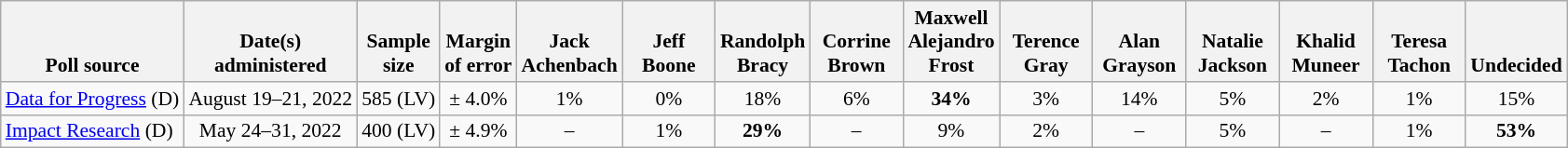<table class="wikitable" style="font-size:90%;text-align:center;">
<tr valign=bottom>
<th>Poll source</th>
<th>Date(s)<br>administered</th>
<th>Sample<br>size</th>
<th>Margin<br>of error</th>
<th style="width:60px;">Jack<br>Achenbach</th>
<th style="width:60px;">Jeff<br>Boone</th>
<th style="width:60px;">Randolph<br>Bracy</th>
<th style="width:60px;">Corrine<br>Brown</th>
<th style="width:60px;">Maxwell<br>Alejandro<br>Frost</th>
<th style="width:60px;">Terence<br>Gray</th>
<th style="width:60px;">Alan<br>Grayson</th>
<th style="width:60px;">Natalie<br>Jackson</th>
<th style="width:60px;">Khalid<br>Muneer</th>
<th style="width:60px;">Teresa<br>Tachon</th>
<th>Undecided</th>
</tr>
<tr>
<td style="text-align:left;"><a href='#'>Data for Progress</a> (D)</td>
<td>August 19–21, 2022</td>
<td>585 (LV)</td>
<td>± 4.0%</td>
<td>1%</td>
<td>0%</td>
<td>18%</td>
<td>6%</td>
<td><strong>34%</strong></td>
<td>3%</td>
<td>14%</td>
<td>5%</td>
<td>2%</td>
<td>1%</td>
<td>15%</td>
</tr>
<tr>
<td style="text-align:left;"><a href='#'>Impact Research</a> (D)</td>
<td>May 24–31, 2022</td>
<td>400 (LV)</td>
<td>± 4.9%</td>
<td>–</td>
<td>1%</td>
<td><strong>29%</strong></td>
<td>–</td>
<td>9%</td>
<td>2%</td>
<td>–</td>
<td>5%</td>
<td>–</td>
<td>1%</td>
<td><strong>53%</strong></td>
</tr>
</table>
